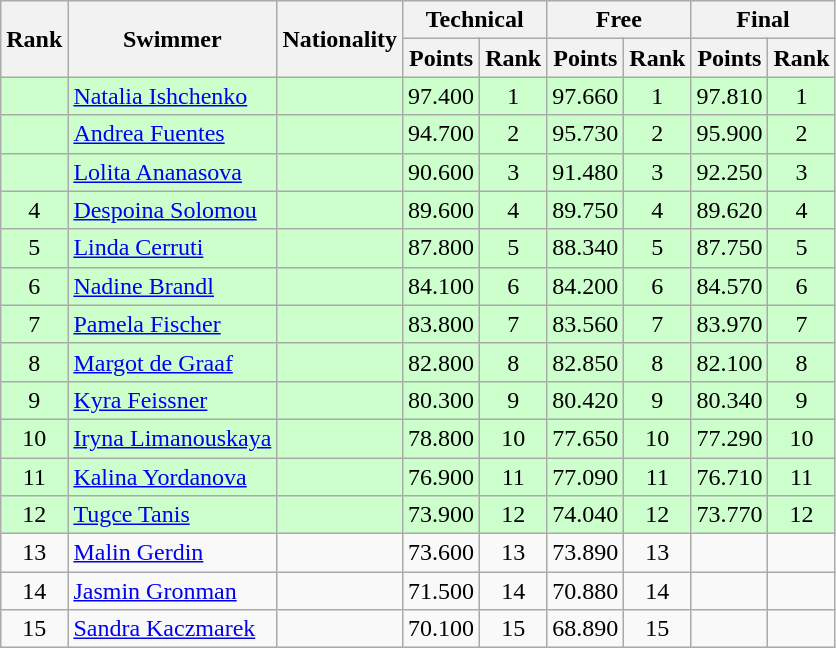<table class="wikitable" style="text-align:center">
<tr>
<th rowspan="2">Rank</th>
<th rowspan="2">Swimmer</th>
<th rowspan="2">Nationality</th>
<th colspan="2">Technical</th>
<th colspan="2">Free</th>
<th colspan="2">Final</th>
</tr>
<tr>
<th>Points</th>
<th>Rank</th>
<th>Points</th>
<th>Rank</th>
<th>Points</th>
<th>Rank</th>
</tr>
<tr bgcolor=ccffcc>
<td></td>
<td align=left><a href='#'>Natalia Ishchenko</a></td>
<td align=left></td>
<td>97.400</td>
<td>1</td>
<td>97.660</td>
<td>1</td>
<td>97.810</td>
<td>1</td>
</tr>
<tr bgcolor=ccffcc>
<td></td>
<td align=left><a href='#'>Andrea Fuentes</a></td>
<td align=left></td>
<td>94.700</td>
<td>2</td>
<td>95.730</td>
<td>2</td>
<td>95.900</td>
<td>2</td>
</tr>
<tr bgcolor=ccffcc>
<td></td>
<td align=left><a href='#'>Lolita Ananasova</a></td>
<td align=left></td>
<td>90.600</td>
<td>3</td>
<td>91.480</td>
<td>3</td>
<td>92.250</td>
<td>3</td>
</tr>
<tr bgcolor=ccffcc>
<td>4</td>
<td align=left><a href='#'>Despoina Solomou</a></td>
<td align=left></td>
<td>89.600</td>
<td>4</td>
<td>89.750</td>
<td>4</td>
<td>89.620</td>
<td>4</td>
</tr>
<tr bgcolor=ccffcc>
<td>5</td>
<td align=left><a href='#'>Linda Cerruti</a></td>
<td align=left></td>
<td>87.800</td>
<td>5</td>
<td>88.340</td>
<td>5</td>
<td>87.750</td>
<td>5</td>
</tr>
<tr bgcolor=ccffcc>
<td>6</td>
<td align=left><a href='#'>Nadine Brandl</a></td>
<td align=left></td>
<td>84.100</td>
<td>6</td>
<td>84.200</td>
<td>6</td>
<td>84.570</td>
<td>6</td>
</tr>
<tr bgcolor=ccffcc>
<td>7</td>
<td align=left><a href='#'>Pamela Fischer</a></td>
<td align=left></td>
<td>83.800</td>
<td>7</td>
<td>83.560</td>
<td>7</td>
<td>83.970</td>
<td>7</td>
</tr>
<tr bgcolor=ccffcc>
<td>8</td>
<td align=left><a href='#'>Margot de Graaf</a></td>
<td align=left></td>
<td>82.800</td>
<td>8</td>
<td>82.850</td>
<td>8</td>
<td>82.100</td>
<td>8</td>
</tr>
<tr bgcolor=ccffcc>
<td>9</td>
<td align=left><a href='#'>Kyra Feissner</a></td>
<td align=left></td>
<td>80.300</td>
<td>9</td>
<td>80.420</td>
<td>9</td>
<td>80.340</td>
<td>9</td>
</tr>
<tr bgcolor=ccffcc>
<td>10</td>
<td align=left><a href='#'>Iryna Limanouskaya</a></td>
<td align=left></td>
<td>78.800</td>
<td>10</td>
<td>77.650</td>
<td>10</td>
<td>77.290</td>
<td>10</td>
</tr>
<tr bgcolor=ccffcc>
<td>11</td>
<td align=left><a href='#'>Kalina Yordanova</a></td>
<td align=left></td>
<td>76.900</td>
<td>11</td>
<td>77.090</td>
<td>11</td>
<td>76.710</td>
<td>11</td>
</tr>
<tr bgcolor=ccffcc>
<td>12</td>
<td align=left><a href='#'>Tugce Tanis</a></td>
<td align=left></td>
<td>73.900</td>
<td>12</td>
<td>74.040</td>
<td>12</td>
<td>73.770</td>
<td>12</td>
</tr>
<tr>
<td>13</td>
<td align=left><a href='#'>Malin Gerdin</a></td>
<td align=left></td>
<td>73.600</td>
<td>13</td>
<td>73.890</td>
<td>13</td>
<td></td>
<td></td>
</tr>
<tr>
<td>14</td>
<td align=left><a href='#'>Jasmin Gronman</a></td>
<td align=left></td>
<td>71.500</td>
<td>14</td>
<td>70.880</td>
<td>14</td>
<td></td>
<td></td>
</tr>
<tr>
<td>15</td>
<td align=left><a href='#'>Sandra Kaczmarek</a></td>
<td align=left></td>
<td>70.100</td>
<td>15</td>
<td>68.890</td>
<td>15</td>
<td></td>
<td></td>
</tr>
</table>
